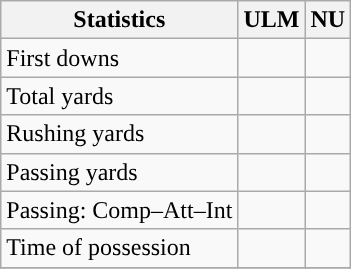<table class="wikitable" style="float: left;">
<tr>
<th>Statistics</th>
<th>ULM</th>
<th>NU</th>
</tr>
<tr>
<td>First downs</td>
<td></td>
<td></td>
</tr>
<tr>
<td>Total yards</td>
<td></td>
<td></td>
</tr>
<tr>
<td>Rushing yards</td>
<td></td>
<td></td>
</tr>
<tr>
<td>Passing yards</td>
<td></td>
<td></td>
</tr>
<tr>
<td>Passing: Comp–Att–Int</td>
<td></td>
<td></td>
</tr>
<tr>
<td>Time of possession</td>
<td></td>
<td></td>
</tr>
<tr>
</tr>
</table>
